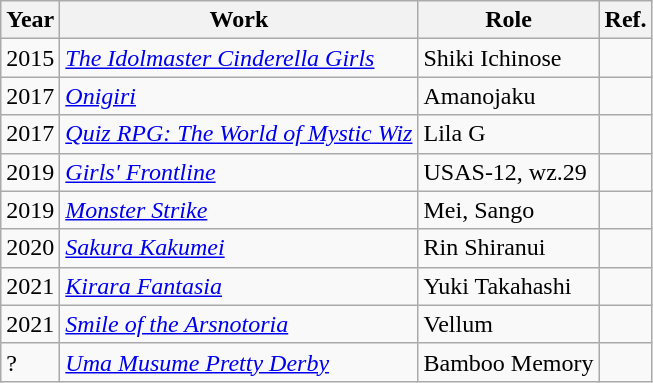<table class="wikitable sortable plainrowheaders">
<tr>
<th scope="col">Year</th>
<th scope="col">Work</th>
<th scope="col">Role</th>
<th scope="col" class="unsortable">Ref.</th>
</tr>
<tr>
<td>2015</td>
<td><em><a href='#'>The Idolmaster Cinderella Girls</a></em></td>
<td>Shiki Ichinose</td>
<td></td>
</tr>
<tr>
<td>2017</td>
<td><em><a href='#'>Onigiri</a></em></td>
<td>Amanojaku</td>
<td></td>
</tr>
<tr>
<td>2017</td>
<td><em><a href='#'>Quiz RPG: The World of Mystic Wiz</a></em></td>
<td>Lila G</td>
<td></td>
</tr>
<tr>
<td>2019</td>
<td><em><a href='#'>Girls' Frontline</a></em></td>
<td>USAS-12, wz.29</td>
<td></td>
</tr>
<tr>
<td>2019</td>
<td><em><a href='#'>Monster Strike</a></em></td>
<td>Mei, Sango</td>
<td></td>
</tr>
<tr>
<td>2020</td>
<td><em><a href='#'>Sakura Kakumei</a></em></td>
<td>Rin Shiranui</td>
<td></td>
</tr>
<tr>
<td>2021</td>
<td><em><a href='#'>Kirara Fantasia</a></em></td>
<td>Yuki Takahashi</td>
<td></td>
</tr>
<tr>
<td>2021</td>
<td><em><a href='#'>Smile of the Arsnotoria</a></em></td>
<td>Vellum</td>
<td></td>
</tr>
<tr>
<td>?</td>
<td><em><a href='#'>Uma Musume Pretty Derby</a></em></td>
<td>Bamboo Memory</td>
<td></td>
</tr>
</table>
